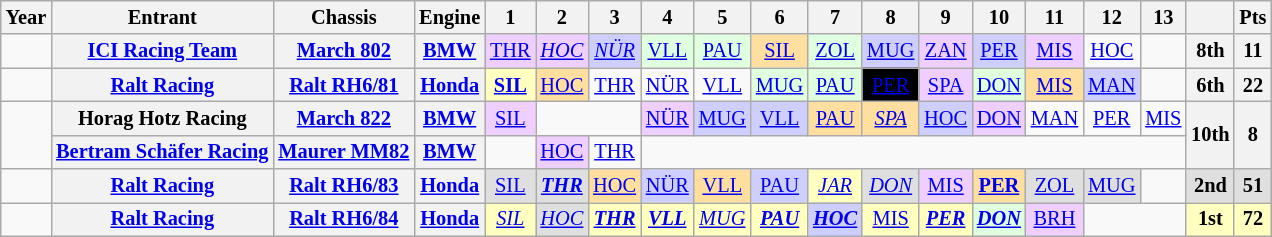<table class="wikitable" style="text-align:center; font-size:85%">
<tr>
<th>Year</th>
<th>Entrant</th>
<th>Chassis</th>
<th>Engine</th>
<th>1</th>
<th>2</th>
<th>3</th>
<th>4</th>
<th>5</th>
<th>6</th>
<th>7</th>
<th>8</th>
<th>9</th>
<th>10</th>
<th>11</th>
<th>12</th>
<th>13</th>
<th></th>
<th>Pts</th>
</tr>
<tr>
<td></td>
<th nowrap><a href='#'>ICI Racing Team</a></th>
<th nowrap><a href='#'>March 802</a></th>
<th><a href='#'>BMW</a></th>
<td style="background:#efcfff;"><a href='#'>THR</a><br></td>
<td style="background:#efcfff;"><em><a href='#'>HOC</a></em><br></td>
<td style="background:#cfcfff;"><em><a href='#'>NÜR</a></em><br></td>
<td style="background:#dfffdf;"><a href='#'>VLL</a><br></td>
<td style="background:#dfffdf;"><a href='#'>PAU</a><br></td>
<td style="background:#ffdf9f;"><a href='#'>SIL</a><br></td>
<td style="background:#dfffdf;"><a href='#'>ZOL</a><br></td>
<td style="background:#cfcfff;"><a href='#'>MUG</a><br></td>
<td style="background:#efcfff;"><a href='#'>ZAN</a><br></td>
<td style="background:#cfcfff;"><a href='#'>PER</a><br></td>
<td style="background:#efcfff;"><a href='#'>MIS</a><br></td>
<td><a href='#'>HOC</a></td>
<td></td>
<th>8th</th>
<th>11</th>
</tr>
<tr>
<td></td>
<th nowrap><a href='#'>Ralt Racing</a></th>
<th nowrap><a href='#'>Ralt RH6/81</a></th>
<th><a href='#'>Honda</a></th>
<td style="background:#ffffbf;"><strong><a href='#'>SIL</a></strong><br></td>
<td style="background:#ffdf9f;"><a href='#'>HOC</a><br></td>
<td><a href='#'>THR</a></td>
<td><a href='#'>NÜR</a></td>
<td><a href='#'>VLL</a></td>
<td style="background:#dfffdf;"><a href='#'>MUG</a><br></td>
<td style="background:#dfffdf;"><a href='#'>PAU</a><br></td>
<td style="background:#000; color:white;"><a href='#'><span>PER</span></a><br></td>
<td style="background:#efcfff;"><a href='#'>SPA</a><br></td>
<td style="background:#dfffdf;"><a href='#'>DON</a><br></td>
<td style="background:#ffdf9f;"><a href='#'>MIS</a><br></td>
<td style="background:#cfcfff;"><a href='#'>MAN</a><br></td>
<td></td>
<th>6th</th>
<th>22</th>
</tr>
<tr>
<td rowspan=2></td>
<th nowrap>Horag Hotz Racing</th>
<th nowrap><a href='#'>March 822</a></th>
<th><a href='#'>BMW</a></th>
<td style="background:#efcfff;"><a href='#'>SIL</a><br></td>
<td colspan=2></td>
<td style="background:#efcfff;"><a href='#'>NÜR</a><br></td>
<td style="background:#cfcfff;"><a href='#'>MUG</a><br></td>
<td style="background:#cfcfff;"><a href='#'>VLL</a><br></td>
<td style="background:#ffdf9f;"><a href='#'>PAU</a><br></td>
<td style="background:#ffdf9f;"><em><a href='#'>SPA</a></em><br></td>
<td style="background:#cfcfff;"><a href='#'>HOC</a><br></td>
<td style="background:#efcfff;"><a href='#'>DON</a><br></td>
<td><a href='#'>MAN</a></td>
<td><a href='#'>PER</a></td>
<td><a href='#'>MIS</a></td>
<th rowspan=2>10th</th>
<th rowspan=2>8</th>
</tr>
<tr>
<th nowrap><a href='#'>Bertram Schäfer Racing</a></th>
<th nowrap><a href='#'>Maurer MM82</a></th>
<th><a href='#'>BMW</a></th>
<td></td>
<td style="background:#efcfff;"><a href='#'>HOC</a><br></td>
<td><a href='#'>THR</a></td>
<td colspan=10></td>
</tr>
<tr>
<td></td>
<th nowrap><a href='#'>Ralt Racing</a></th>
<th nowrap><a href='#'>Ralt RH6/83</a></th>
<th><a href='#'>Honda</a></th>
<td style="background:#dfdfdf;"><a href='#'>SIL</a><br></td>
<td style="background:#dfdfdf;"><strong><em><a href='#'>THR</a></em></strong><br></td>
<td style="background:#ffdf9f;"><a href='#'>HOC</a><br></td>
<td style="background:#cfcfff;"><a href='#'>NÜR</a><br></td>
<td style="background:#ffdf9f;"><a href='#'>VLL</a><br></td>
<td style="background:#cfcfff;"><a href='#'>PAU</a><br></td>
<td style="background:#ffffbf;"><em><a href='#'>JAR</a></em><br></td>
<td style="background:#dfdfdf;"><em><a href='#'>DON</a></em><br></td>
<td style="background:#efcfff;"><a href='#'>MIS</a><br></td>
<td style="background:#ffdf9f;"><strong><a href='#'>PER</a></strong><br></td>
<td style="background:#dfdfdf;"><a href='#'>ZOL</a><br></td>
<td style="background:#dfdfdf;"><a href='#'>MUG</a><br></td>
<td></td>
<td style="background:#dfdfdf;"><strong>2nd</strong></td>
<td style="background:#dfdfdf;"><strong>51</strong></td>
</tr>
<tr>
<td></td>
<th nowrap><a href='#'>Ralt Racing</a></th>
<th nowrap><a href='#'>Ralt RH6/84</a></th>
<th><a href='#'>Honda</a></th>
<td style="background:#ffffbf;"><em><a href='#'>SIL</a></em><br></td>
<td style="background:#dfdfdf;"><em><a href='#'>HOC</a></em><br></td>
<td style="background:#ffffbf;"><strong><em><a href='#'>THR</a></em></strong><br></td>
<td style="background:#ffffbf;"><strong><em><a href='#'>VLL</a></em></strong><br></td>
<td style="background:#ffffbf;"><em><a href='#'>MUG</a></em><br></td>
<td style="background:#ffffbf;"><strong><em><a href='#'>PAU</a></em></strong><br></td>
<td style="background:#cfcfff;"><strong><em><a href='#'>HOC</a></em></strong><br></td>
<td style="background:#ffffbf;"><a href='#'>MIS</a><br></td>
<td style="background:#ffffbf;"><strong><em><a href='#'>PER</a></em></strong><br></td>
<td style="background:#dfffdf;"><strong><em><a href='#'>DON</a></em></strong><br></td>
<td style="background:#efcfff;"><a href='#'>BRH</a><br></td>
<td colspan=2></td>
<td style="background:#ffffbf;"><strong>1st</strong></td>
<td style="background:#ffffbf;"><strong>72</strong></td>
</tr>
</table>
